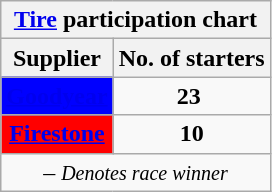<table class="wikitable">
<tr>
<th colspan=2><a href='#'>Tire</a> participation chart</th>
</tr>
<tr>
<th>Supplier</th>
<th>No. of starters</th>
</tr>
<tr>
<td align="center" style="background:blue;"><strong><a href='#'><span>Goodyear</span></a></strong></td>
<td align="center"><strong>23</strong> </td>
</tr>
<tr>
<td align="center" style="background:red;"><strong><a href='#'><span>Firestone</span></a></strong></td>
<td align="center"><strong>10</strong></td>
</tr>
<tr>
<td colspan=2 align=center> – <em><small>Denotes race winner</small></em></td>
</tr>
</table>
